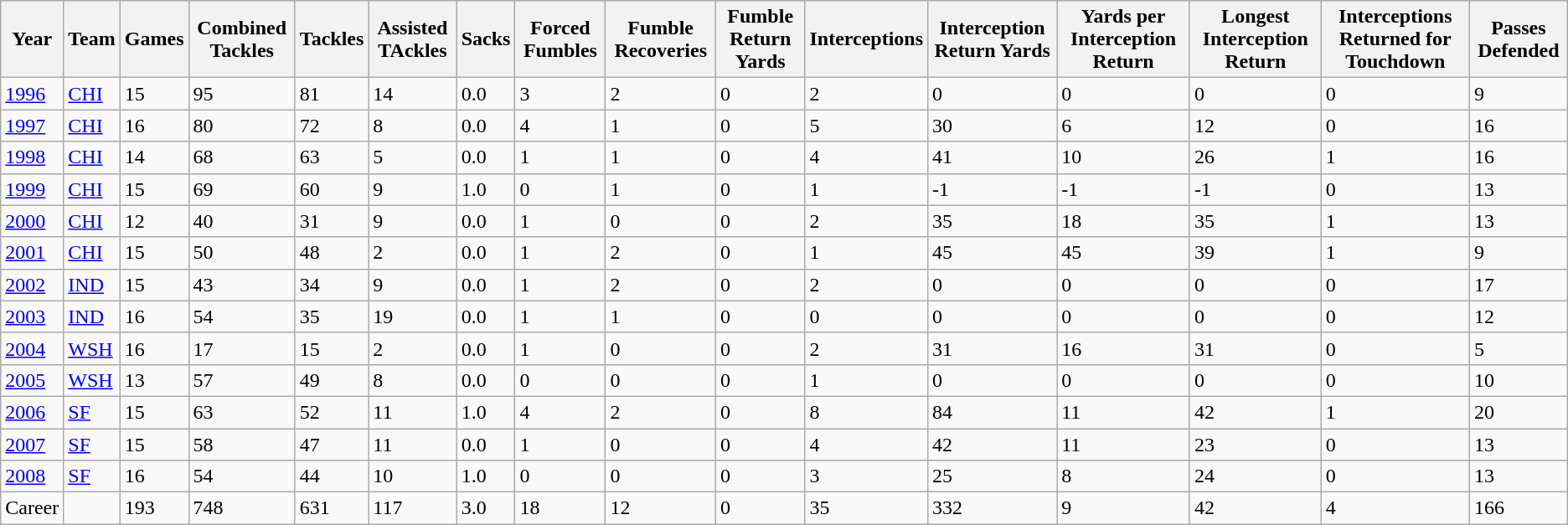<table class="wikitable">
<tr>
<th>Year</th>
<th>Team</th>
<th>Games</th>
<th>Combined Tackles</th>
<th>Tackles</th>
<th>Assisted TAckles</th>
<th>Sacks</th>
<th>Forced Fumbles</th>
<th>Fumble Recoveries</th>
<th>Fumble Return Yards</th>
<th>Interceptions</th>
<th>Interception Return Yards</th>
<th>Yards per Interception Return</th>
<th>Longest Interception Return</th>
<th>Interceptions Returned for Touchdown</th>
<th>Passes Defended</th>
</tr>
<tr>
<td><a href='#'>1996</a></td>
<td><a href='#'>CHI</a></td>
<td>15</td>
<td>95</td>
<td>81</td>
<td>14</td>
<td>0.0</td>
<td>3</td>
<td>2</td>
<td>0</td>
<td>2</td>
<td>0</td>
<td>0</td>
<td>0</td>
<td>0</td>
<td>9</td>
</tr>
<tr>
<td><a href='#'>1997</a></td>
<td><a href='#'>CHI</a></td>
<td>16</td>
<td>80</td>
<td>72</td>
<td>8</td>
<td>0.0</td>
<td>4</td>
<td>1</td>
<td>0</td>
<td>5</td>
<td>30</td>
<td>6</td>
<td>12</td>
<td>0</td>
<td>16</td>
</tr>
<tr>
<td><a href='#'>1998</a></td>
<td><a href='#'>CHI</a></td>
<td>14</td>
<td>68</td>
<td>63</td>
<td>5</td>
<td>0.0</td>
<td>1</td>
<td>1</td>
<td>0</td>
<td>4</td>
<td>41</td>
<td>10</td>
<td>26</td>
<td>1</td>
<td>16</td>
</tr>
<tr>
<td><a href='#'>1999</a></td>
<td><a href='#'>CHI</a></td>
<td>15</td>
<td>69</td>
<td>60</td>
<td>9</td>
<td>1.0</td>
<td>0</td>
<td>1</td>
<td>0</td>
<td>1</td>
<td>-1</td>
<td>-1</td>
<td>-1</td>
<td>0</td>
<td>13</td>
</tr>
<tr>
<td><a href='#'>2000</a></td>
<td><a href='#'>CHI</a></td>
<td>12</td>
<td>40</td>
<td>31</td>
<td>9</td>
<td>0.0</td>
<td>1</td>
<td>0</td>
<td>0</td>
<td>2</td>
<td>35</td>
<td>18</td>
<td>35</td>
<td>1</td>
<td>13</td>
</tr>
<tr>
<td><a href='#'>2001</a></td>
<td><a href='#'>CHI</a></td>
<td>15</td>
<td>50</td>
<td>48</td>
<td>2</td>
<td>0.0</td>
<td>1</td>
<td>2</td>
<td>0</td>
<td>1</td>
<td>45</td>
<td>45</td>
<td>39</td>
<td>1</td>
<td>9</td>
</tr>
<tr>
<td><a href='#'>2002</a></td>
<td><a href='#'>IND</a></td>
<td>15</td>
<td>43</td>
<td>34</td>
<td>9</td>
<td>0.0</td>
<td>1</td>
<td>2</td>
<td>0</td>
<td>2</td>
<td>0</td>
<td>0</td>
<td>0</td>
<td>0</td>
<td>17</td>
</tr>
<tr>
<td><a href='#'>2003</a></td>
<td><a href='#'>IND</a></td>
<td>16</td>
<td>54</td>
<td>35</td>
<td>19</td>
<td>0.0</td>
<td>1</td>
<td>1</td>
<td>0</td>
<td>0</td>
<td>0</td>
<td>0</td>
<td>0</td>
<td>0</td>
<td>12</td>
</tr>
<tr>
<td><a href='#'>2004</a></td>
<td><a href='#'>WSH</a></td>
<td>16</td>
<td>17</td>
<td>15</td>
<td>2</td>
<td>0.0</td>
<td>1</td>
<td>0</td>
<td>0</td>
<td>2</td>
<td>31</td>
<td>16</td>
<td>31</td>
<td>0</td>
<td>5</td>
</tr>
<tr>
<td><a href='#'>2005</a></td>
<td><a href='#'>WSH</a></td>
<td>13</td>
<td>57</td>
<td>49</td>
<td>8</td>
<td>0.0</td>
<td>0</td>
<td>0</td>
<td>0</td>
<td>1</td>
<td>0</td>
<td>0</td>
<td>0</td>
<td>0</td>
<td>10</td>
</tr>
<tr>
<td><a href='#'>2006</a></td>
<td><a href='#'>SF</a></td>
<td>15</td>
<td>63</td>
<td>52</td>
<td>11</td>
<td>1.0</td>
<td>4</td>
<td>2</td>
<td>0</td>
<td>8</td>
<td>84</td>
<td>11</td>
<td>42</td>
<td>1</td>
<td>20</td>
</tr>
<tr>
<td><a href='#'>2007</a></td>
<td><a href='#'>SF</a></td>
<td>15</td>
<td>58</td>
<td>47</td>
<td>11</td>
<td>0.0</td>
<td>1</td>
<td>0</td>
<td>0</td>
<td>4</td>
<td>42</td>
<td>11</td>
<td>23</td>
<td>0</td>
<td>13</td>
</tr>
<tr>
<td><a href='#'>2008</a></td>
<td><a href='#'>SF</a></td>
<td>16</td>
<td>54</td>
<td>44</td>
<td>10</td>
<td>1.0</td>
<td>0</td>
<td>0</td>
<td>0</td>
<td>3</td>
<td>25</td>
<td>8</td>
<td>24</td>
<td>0</td>
<td>13</td>
</tr>
<tr>
<td>Career</td>
<td></td>
<td>193</td>
<td>748</td>
<td>631</td>
<td>117</td>
<td>3.0</td>
<td>18</td>
<td>12</td>
<td>0</td>
<td>35</td>
<td>332</td>
<td>9</td>
<td>42</td>
<td>4</td>
<td>166</td>
</tr>
</table>
